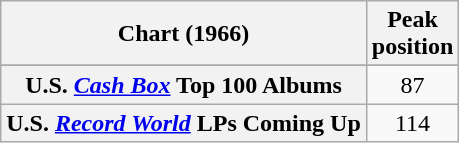<table class="wikitable plainrowheaders sortable">
<tr>
<th scope="col">Chart (1966)</th>
<th scope="col">Peak<br>position</th>
</tr>
<tr>
</tr>
<tr>
<th scope="row">U.S. <em><a href='#'>Cash Box</a></em> Top 100 Albums</th>
<td align="center">87</td>
</tr>
<tr>
<th scope="row">U.S. <em><a href='#'>Record World</a></em> LPs Coming Up</th>
<td align="center">114</td>
</tr>
</table>
